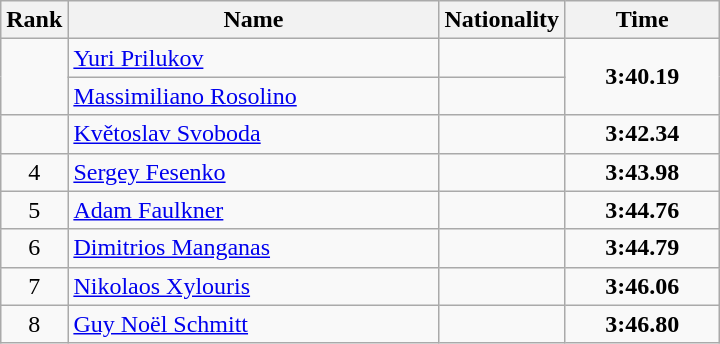<table class="wikitable">
<tr>
<th>Rank</th>
<th style="width: 15em">Name</th>
<th>Nationality</th>
<th style="width: 6em">Time</th>
</tr>
<tr>
<td rowspan=2 align="center"></td>
<td><a href='#'>Yuri Prilukov</a></td>
<td></td>
<td rowspan=2 align="center"><strong>3:40.19</strong></td>
</tr>
<tr>
<td><a href='#'>Massimiliano Rosolino</a></td>
<td></td>
</tr>
<tr>
<td align="center"></td>
<td><a href='#'>Květoslav Svoboda</a></td>
<td></td>
<td align="center"><strong>3:42.34</strong></td>
</tr>
<tr>
<td align="center">4</td>
<td><a href='#'>Sergey Fesenko</a></td>
<td></td>
<td align="center"><strong>3:43.98</strong></td>
</tr>
<tr>
<td align="center">5</td>
<td><a href='#'>Adam Faulkner</a></td>
<td></td>
<td align="center"><strong>3:44.76</strong></td>
</tr>
<tr>
<td align="center">6</td>
<td><a href='#'>Dimitrios Manganas</a></td>
<td></td>
<td align="center"><strong>3:44.79</strong></td>
</tr>
<tr>
<td align="center">7</td>
<td><a href='#'>Nikolaos Xylouris</a></td>
<td></td>
<td align="center"><strong>3:46.06</strong></td>
</tr>
<tr>
<td align="center">8</td>
<td><a href='#'>Guy Noël Schmitt</a></td>
<td></td>
<td align="center"><strong>3:46.80</strong></td>
</tr>
</table>
